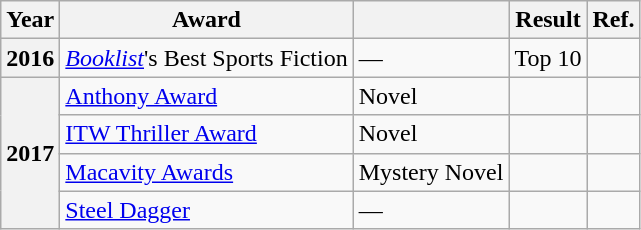<table class="wikitable sortable mw-collapsible">
<tr>
<th>Year</th>
<th>Award</th>
<th></th>
<th>Result</th>
<th>Ref.</th>
</tr>
<tr>
<th>2016</th>
<td><em><a href='#'>Booklist</a></em>'s Best Sports Fiction</td>
<td>—</td>
<td>Top 10</td>
<td></td>
</tr>
<tr>
<th rowspan="4">2017</th>
<td><a href='#'>Anthony Award</a></td>
<td>Novel</td>
<td></td>
<td></td>
</tr>
<tr>
<td><a href='#'>ITW Thriller Award</a></td>
<td>Novel</td>
<td></td>
<td></td>
</tr>
<tr>
<td><a href='#'>Macavity Awards</a></td>
<td>Mystery Novel</td>
<td></td>
<td></td>
</tr>
<tr>
<td><a href='#'>Steel Dagger</a></td>
<td>—</td>
<td></td>
<td></td>
</tr>
</table>
